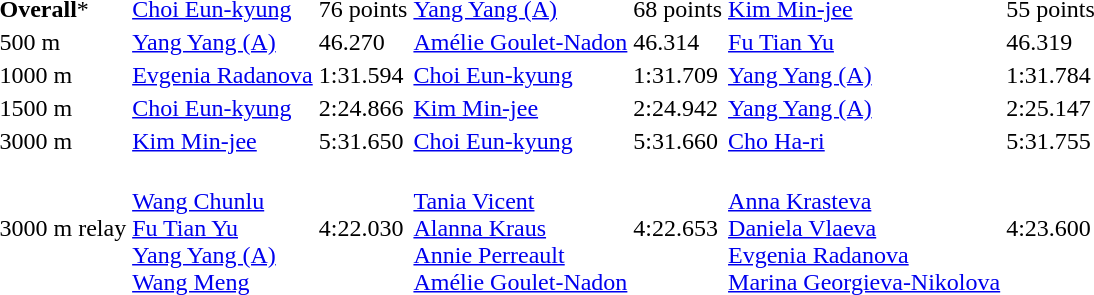<table>
<tr>
<td><strong>Overall</strong>*</td>
<td><a href='#'>Choi Eun-kyung</a> <br> </td>
<td>76 points</td>
<td><a href='#'>Yang Yang (A)</a> <br> </td>
<td>68 points</td>
<td><a href='#'>Kim Min-jee</a> <br> </td>
<td>55 points</td>
</tr>
<tr>
<td>500 m</td>
<td><a href='#'>Yang Yang (A)</a> <br> </td>
<td>46.270</td>
<td><a href='#'>Amélie Goulet-Nadon</a> <br> </td>
<td>46.314</td>
<td><a href='#'>Fu Tian Yu</a> <br> </td>
<td>46.319</td>
</tr>
<tr>
<td>1000 m</td>
<td><a href='#'>Evgenia Radanova</a> <br> </td>
<td>1:31.594</td>
<td><a href='#'>Choi Eun-kyung</a> <br> </td>
<td>1:31.709</td>
<td><a href='#'>Yang Yang (A)</a> <br> </td>
<td>1:31.784</td>
</tr>
<tr>
<td>1500 m</td>
<td><a href='#'>Choi Eun-kyung</a> <br> </td>
<td>2:24.866</td>
<td><a href='#'>Kim Min-jee</a> <br> </td>
<td>2:24.942</td>
<td><a href='#'>Yang Yang (A)</a> <br> </td>
<td>2:25.147</td>
</tr>
<tr>
<td>3000 m</td>
<td><a href='#'>Kim Min-jee</a> <br> </td>
<td>5:31.650</td>
<td><a href='#'>Choi Eun-kyung</a> <br> </td>
<td>5:31.660</td>
<td><a href='#'>Cho Ha-ri</a> <br> </td>
<td>5:31.755</td>
</tr>
<tr>
<td>3000 m relay</td>
<td valign=top> <br> <a href='#'>Wang Chunlu</a> <br> <a href='#'>Fu Tian Yu</a> <br> <a href='#'>Yang Yang (A)</a> <br> <a href='#'>Wang Meng</a></td>
<td>4:22.030</td>
<td> <br> <a href='#'>Tania Vicent</a> <br> <a href='#'>Alanna Kraus</a> <br> <a href='#'>Annie Perreault</a> <br> <a href='#'>Amélie Goulet-Nadon</a></td>
<td>4:22.653</td>
<td> <br> <a href='#'>Anna Krasteva</a> <br> <a href='#'>Daniela Vlaeva</a> <br> <a href='#'>Evgenia Radanova</a> <br> <a href='#'>Marina Georgieva-Nikolova</a></td>
<td>4:23.600</td>
</tr>
</table>
